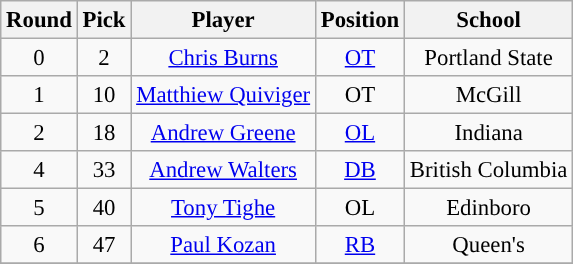<table class="wikitable" style="font-size: 95%;">
<tr>
<th scope="col">Round</th>
<th scope="col">Pick</th>
<th scope="col">Player</th>
<th scope="col">Position</th>
<th scope="col">School</th>
</tr>
<tr align="center">
<td align=center>0</td>
<td>2</td>
<td><a href='#'>Chris Burns</a></td>
<td><a href='#'>OT</a></td>
<td>Portland State</td>
</tr>
<tr align="center">
<td align=center>1</td>
<td>10</td>
<td><a href='#'>Matthiew Quiviger</a></td>
<td>OT</td>
<td>McGill</td>
</tr>
<tr align="center">
<td align=center>2</td>
<td>18</td>
<td><a href='#'>Andrew Greene</a></td>
<td><a href='#'>OL</a></td>
<td>Indiana</td>
</tr>
<tr align="center">
<td align=center>4</td>
<td>33</td>
<td><a href='#'>Andrew Walters</a></td>
<td><a href='#'>DB</a></td>
<td>British Columbia</td>
</tr>
<tr align="center">
<td align=center>5</td>
<td>40</td>
<td><a href='#'>Tony Tighe</a></td>
<td>OL</td>
<td>Edinboro</td>
</tr>
<tr align="center">
<td align=center>6</td>
<td>47</td>
<td><a href='#'>Paul Kozan</a></td>
<td><a href='#'>RB</a></td>
<td>Queen's</td>
</tr>
<tr>
</tr>
</table>
